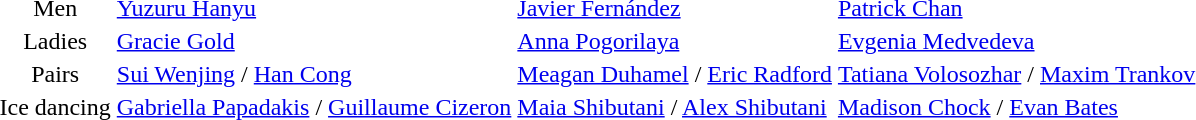<table>
<tr>
<td align=center>Men</td>
<td> <a href='#'>Yuzuru Hanyu</a></td>
<td> <a href='#'>Javier Fernández</a></td>
<td> <a href='#'>Patrick Chan</a></td>
</tr>
<tr>
<td align=center>Ladies</td>
<td> <a href='#'>Gracie Gold</a></td>
<td> <a href='#'>Anna Pogorilaya</a></td>
<td> <a href='#'>Evgenia Medvedeva</a></td>
</tr>
<tr>
<td align=center>Pairs</td>
<td> <a href='#'>Sui Wenjing</a> / <a href='#'>Han Cong</a></td>
<td> <a href='#'>Meagan Duhamel</a> / <a href='#'>Eric Radford</a></td>
<td> <a href='#'>Tatiana Volosozhar</a> / <a href='#'>Maxim Trankov</a></td>
</tr>
<tr>
<td align=center>Ice dancing</td>
<td> <a href='#'>Gabriella Papadakis</a> / <a href='#'>Guillaume Cizeron</a></td>
<td> <a href='#'>Maia Shibutani</a> / <a href='#'>Alex Shibutani</a></td>
<td> <a href='#'>Madison Chock</a> / <a href='#'>Evan Bates</a></td>
</tr>
</table>
